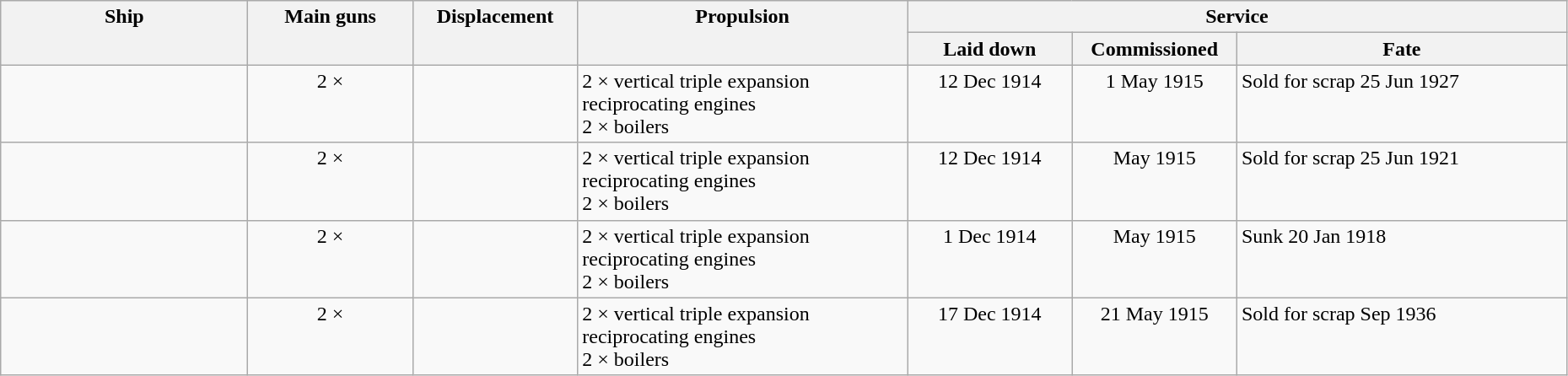<table class="wikitable" style="width:98%;">
<tr valign="top"|- valign="top">
<th style="width:15%; text-align:center;" rowspan="2">Ship</th>
<th style="width:10%; text-align:center;" rowspan="2">Main guns</th>
<th style="width:10%; text-align:center;" rowspan="2">Displacement</th>
<th style="width:20%; text-align:center;" rowspan="2">Propulsion</th>
<th style="width:40%; text-align:center;" colspan="3">Service</th>
</tr>
<tr valign="top">
<th style="width:10%; text-align:center;">Laid down</th>
<th style="width:10%; text-align:center;">Commissioned</th>
<th style="width:20%; text-align:center;">Fate</th>
</tr>
<tr valign="top">
<td align= left></td>
<td style="text-align:center;">2 × </td>
<td style="text-align:center;"></td>
<td align= left>2 × vertical triple expansion reciprocating engines<br>2 × boilers</td>
<td style="text-align:center;">12 Dec 1914</td>
<td style="text-align:center;">1 May 1915</td>
<td align= left>Sold for scrap 25 Jun 1927</td>
</tr>
<tr valign="top">
<td align= left></td>
<td style="text-align:center;">2 × </td>
<td style="text-align:center;"></td>
<td align= left>2 × vertical triple expansion reciprocating engines<br>2 × boilers</td>
<td style="text-align:center;">12 Dec 1914</td>
<td style="text-align:center;">May 1915</td>
<td align= left>Sold for scrap 25 Jun 1921</td>
</tr>
<tr valign="top">
<td align= left></td>
<td style="text-align:center;">2 × </td>
<td style="text-align:center;"></td>
<td align= left>2 × vertical triple expansion reciprocating engines<br>2 × boilers</td>
<td style="text-align:center;">1 Dec 1914</td>
<td style="text-align:center;">May 1915</td>
<td align= left>Sunk 20 Jan 1918</td>
</tr>
<tr valign="top">
<td align= left></td>
<td style="text-align:center;">2 × </td>
<td style="text-align:center;"></td>
<td align= left>2 × vertical triple expansion reciprocating engines<br>2 × boilers</td>
<td style="text-align:center;">17 Dec 1914</td>
<td style="text-align:center;">21 May 1915</td>
<td align= left>Sold for scrap Sep 1936</td>
</tr>
</table>
